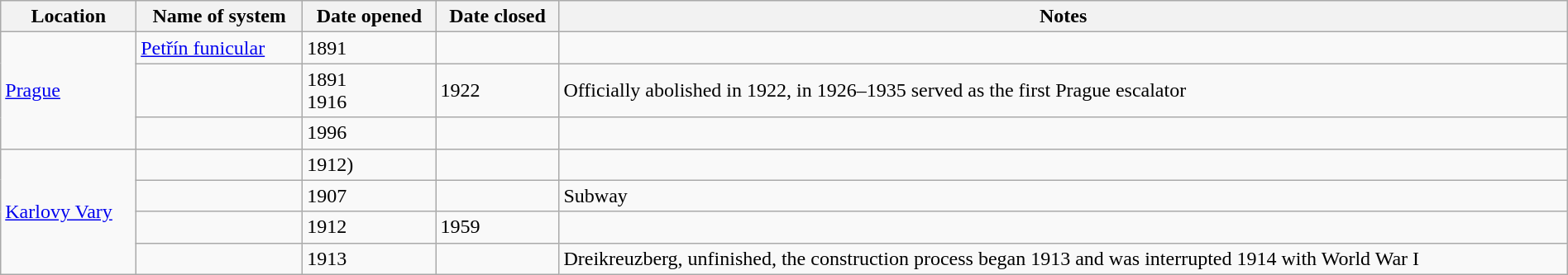<table class="wikitable" width=100%>
<tr>
<th>Location</th>
<th>Name of system</th>
<th>Date opened</th>
<th>Date closed</th>
<th>Notes</th>
</tr>
<tr>
<td rowspan="3"><a href='#'>Prague</a></td>
<td><a href='#'>Petřín funicular</a></td>
<td>1891</td>
<td></td>
<td></td>
</tr>
<tr>
<td></td>
<td>1891<br>1916</td>
<td>1922</td>
<td>Officially abolished in 1922, in 1926–1935 served as the first Prague escalator</td>
</tr>
<tr>
<td></td>
<td>1996</td>
<td></td>
<td></td>
</tr>
<tr>
<td rowspan="4"><a href='#'>Karlovy Vary</a></td>
<td></td>
<td>1912)</td>
<td></td>
<td></td>
</tr>
<tr>
<td></td>
<td>1907</td>
<td></td>
<td>Subway</td>
</tr>
<tr>
<td></td>
<td>1912</td>
<td>1959</td>
<td></td>
</tr>
<tr>
<td></td>
<td>1913</td>
<td></td>
<td>Dreikreuzberg, unfinished, the construction process began 1913 and was interrupted 1914 with World War I</td>
</tr>
</table>
